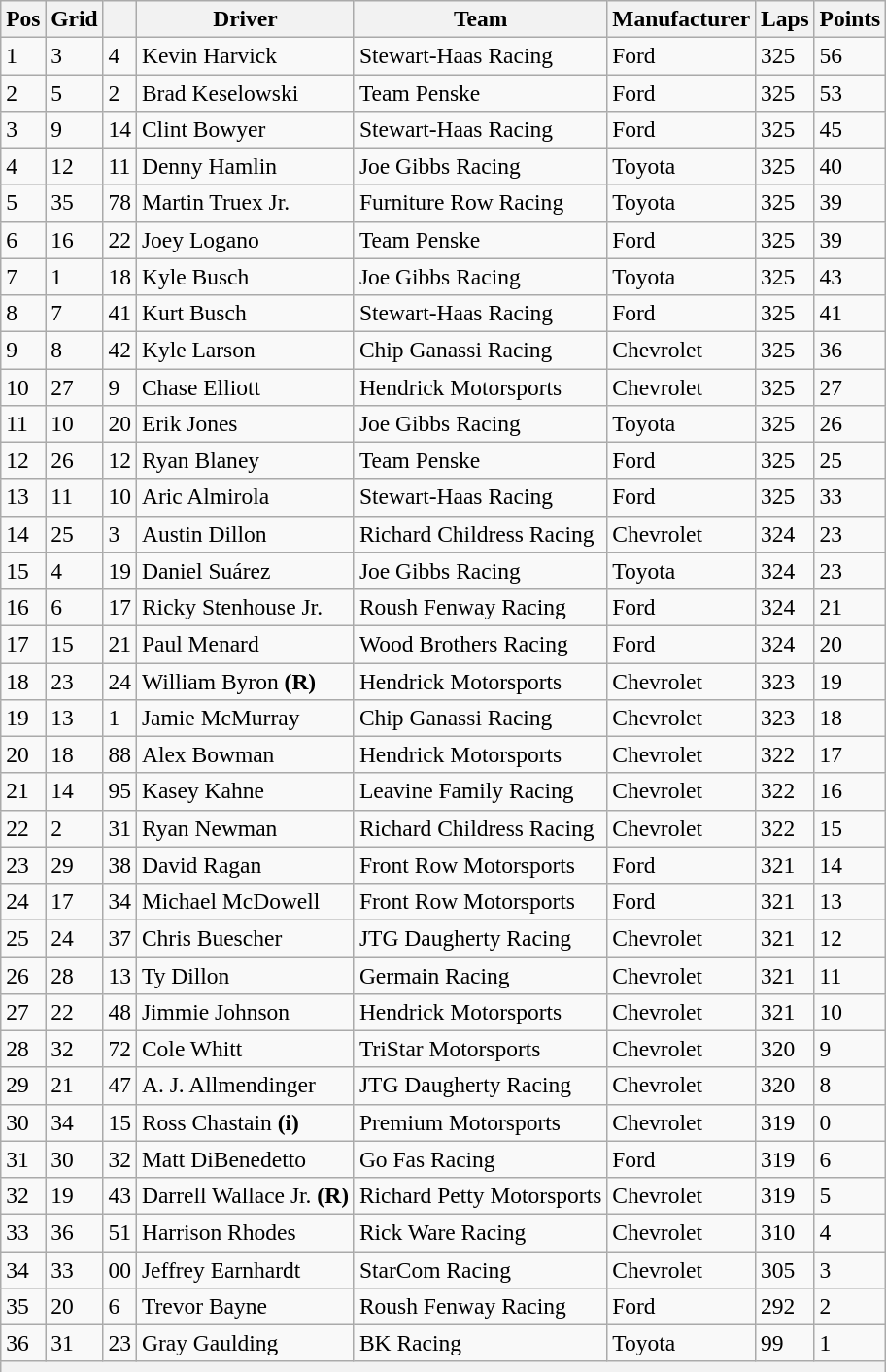<table class="wikitable" style="font-size:98%">
<tr>
<th>Pos</th>
<th>Grid</th>
<th></th>
<th>Driver</th>
<th>Team</th>
<th>Manufacturer</th>
<th>Laps</th>
<th>Points</th>
</tr>
<tr>
<td>1</td>
<td>3</td>
<td>4</td>
<td>Kevin Harvick</td>
<td>Stewart-Haas Racing</td>
<td>Ford</td>
<td>325</td>
<td>56</td>
</tr>
<tr>
<td>2</td>
<td>5</td>
<td>2</td>
<td>Brad Keselowski</td>
<td>Team Penske</td>
<td>Ford</td>
<td>325</td>
<td>53</td>
</tr>
<tr>
<td>3</td>
<td>9</td>
<td>14</td>
<td>Clint Bowyer</td>
<td>Stewart-Haas Racing</td>
<td>Ford</td>
<td>325</td>
<td>45</td>
</tr>
<tr>
<td>4</td>
<td>12</td>
<td>11</td>
<td>Denny Hamlin</td>
<td>Joe Gibbs Racing</td>
<td>Toyota</td>
<td>325</td>
<td>40</td>
</tr>
<tr>
<td>5</td>
<td>35</td>
<td>78</td>
<td>Martin Truex Jr.</td>
<td>Furniture Row Racing</td>
<td>Toyota</td>
<td>325</td>
<td>39</td>
</tr>
<tr>
<td>6</td>
<td>16</td>
<td>22</td>
<td>Joey Logano</td>
<td>Team Penske</td>
<td>Ford</td>
<td>325</td>
<td>39</td>
</tr>
<tr>
<td>7</td>
<td>1</td>
<td>18</td>
<td>Kyle Busch</td>
<td>Joe Gibbs Racing</td>
<td>Toyota</td>
<td>325</td>
<td>43</td>
</tr>
<tr>
<td>8</td>
<td>7</td>
<td>41</td>
<td>Kurt Busch</td>
<td>Stewart-Haas Racing</td>
<td>Ford</td>
<td>325</td>
<td>41</td>
</tr>
<tr>
<td>9</td>
<td>8</td>
<td>42</td>
<td>Kyle Larson</td>
<td>Chip Ganassi Racing</td>
<td>Chevrolet</td>
<td>325</td>
<td>36</td>
</tr>
<tr>
<td>10</td>
<td>27</td>
<td>9</td>
<td>Chase Elliott</td>
<td>Hendrick Motorsports</td>
<td>Chevrolet</td>
<td>325</td>
<td>27</td>
</tr>
<tr>
<td>11</td>
<td>10</td>
<td>20</td>
<td>Erik Jones</td>
<td>Joe Gibbs Racing</td>
<td>Toyota</td>
<td>325</td>
<td>26</td>
</tr>
<tr>
<td>12</td>
<td>26</td>
<td>12</td>
<td>Ryan Blaney</td>
<td>Team Penske</td>
<td>Ford</td>
<td>325</td>
<td>25</td>
</tr>
<tr>
<td>13</td>
<td>11</td>
<td>10</td>
<td>Aric Almirola</td>
<td>Stewart-Haas Racing</td>
<td>Ford</td>
<td>325</td>
<td>33</td>
</tr>
<tr>
<td>14</td>
<td>25</td>
<td>3</td>
<td>Austin Dillon</td>
<td>Richard Childress Racing</td>
<td>Chevrolet</td>
<td>324</td>
<td>23</td>
</tr>
<tr>
<td>15</td>
<td>4</td>
<td>19</td>
<td>Daniel Suárez</td>
<td>Joe Gibbs Racing</td>
<td>Toyota</td>
<td>324</td>
<td>23</td>
</tr>
<tr>
<td>16</td>
<td>6</td>
<td>17</td>
<td>Ricky Stenhouse Jr.</td>
<td>Roush Fenway Racing</td>
<td>Ford</td>
<td>324</td>
<td>21</td>
</tr>
<tr>
<td>17</td>
<td>15</td>
<td>21</td>
<td>Paul Menard</td>
<td>Wood Brothers Racing</td>
<td>Ford</td>
<td>324</td>
<td>20</td>
</tr>
<tr>
<td>18</td>
<td>23</td>
<td>24</td>
<td>William Byron <strong>(R)</strong></td>
<td>Hendrick Motorsports</td>
<td>Chevrolet</td>
<td>323</td>
<td>19</td>
</tr>
<tr>
<td>19</td>
<td>13</td>
<td>1</td>
<td>Jamie McMurray</td>
<td>Chip Ganassi Racing</td>
<td>Chevrolet</td>
<td>323</td>
<td>18</td>
</tr>
<tr>
<td>20</td>
<td>18</td>
<td>88</td>
<td>Alex Bowman</td>
<td>Hendrick Motorsports</td>
<td>Chevrolet</td>
<td>322</td>
<td>17</td>
</tr>
<tr>
<td>21</td>
<td>14</td>
<td>95</td>
<td>Kasey Kahne</td>
<td>Leavine Family Racing</td>
<td>Chevrolet</td>
<td>322</td>
<td>16</td>
</tr>
<tr>
<td>22</td>
<td>2</td>
<td>31</td>
<td>Ryan Newman</td>
<td>Richard Childress Racing</td>
<td>Chevrolet</td>
<td>322</td>
<td>15</td>
</tr>
<tr>
<td>23</td>
<td>29</td>
<td>38</td>
<td>David Ragan</td>
<td>Front Row Motorsports</td>
<td>Ford</td>
<td>321</td>
<td>14</td>
</tr>
<tr>
<td>24</td>
<td>17</td>
<td>34</td>
<td>Michael McDowell</td>
<td>Front Row Motorsports</td>
<td>Ford</td>
<td>321</td>
<td>13</td>
</tr>
<tr>
<td>25</td>
<td>24</td>
<td>37</td>
<td>Chris Buescher</td>
<td>JTG Daugherty Racing</td>
<td>Chevrolet</td>
<td>321</td>
<td>12</td>
</tr>
<tr>
<td>26</td>
<td>28</td>
<td>13</td>
<td>Ty Dillon</td>
<td>Germain Racing</td>
<td>Chevrolet</td>
<td>321</td>
<td>11</td>
</tr>
<tr>
<td>27</td>
<td>22</td>
<td>48</td>
<td>Jimmie Johnson</td>
<td>Hendrick Motorsports</td>
<td>Chevrolet</td>
<td>321</td>
<td>10</td>
</tr>
<tr>
<td>28</td>
<td>32</td>
<td>72</td>
<td>Cole Whitt</td>
<td>TriStar Motorsports</td>
<td>Chevrolet</td>
<td>320</td>
<td>9</td>
</tr>
<tr>
<td>29</td>
<td>21</td>
<td>47</td>
<td>A. J. Allmendinger</td>
<td>JTG Daugherty Racing</td>
<td>Chevrolet</td>
<td>320</td>
<td>8</td>
</tr>
<tr>
<td>30</td>
<td>34</td>
<td>15</td>
<td>Ross Chastain <strong>(i)</strong></td>
<td>Premium Motorsports</td>
<td>Chevrolet</td>
<td>319</td>
<td>0</td>
</tr>
<tr>
<td>31</td>
<td>30</td>
<td>32</td>
<td>Matt DiBenedetto</td>
<td>Go Fas Racing</td>
<td>Ford</td>
<td>319</td>
<td>6</td>
</tr>
<tr>
<td>32</td>
<td>19</td>
<td>43</td>
<td>Darrell Wallace Jr. <strong>(R)</strong></td>
<td>Richard Petty Motorsports</td>
<td>Chevrolet</td>
<td>319</td>
<td>5</td>
</tr>
<tr>
<td>33</td>
<td>36</td>
<td>51</td>
<td>Harrison Rhodes</td>
<td>Rick Ware Racing</td>
<td>Chevrolet</td>
<td>310</td>
<td>4</td>
</tr>
<tr>
<td>34</td>
<td>33</td>
<td>00</td>
<td>Jeffrey Earnhardt</td>
<td>StarCom Racing</td>
<td>Chevrolet</td>
<td>305</td>
<td>3</td>
</tr>
<tr>
<td>35</td>
<td>20</td>
<td>6</td>
<td>Trevor Bayne</td>
<td>Roush Fenway Racing</td>
<td>Ford</td>
<td>292</td>
<td>2</td>
</tr>
<tr>
<td>36</td>
<td>31</td>
<td>23</td>
<td>Gray Gaulding</td>
<td>BK Racing</td>
<td>Toyota</td>
<td>99</td>
<td>1</td>
</tr>
<tr>
<th colspan="8"></th>
</tr>
</table>
